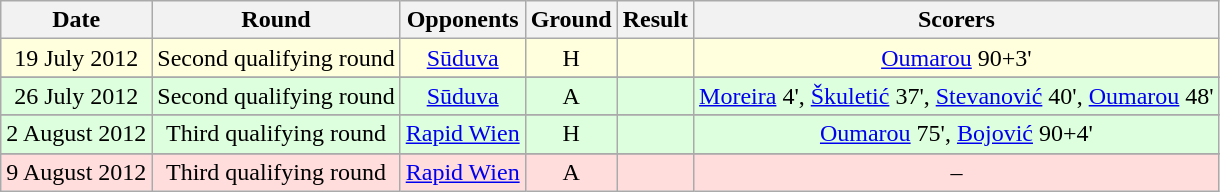<table class="wikitable" style="text-align:center">
<tr>
<th>Date</th>
<th>Round</th>
<th>Opponents</th>
<th>Ground</th>
<th>Result</th>
<th>Scorers</th>
</tr>
<tr bgcolor="#ffffdd">
<td>19 July 2012</td>
<td>Second qualifying round</td>
<td> <a href='#'>Sūduva</a></td>
<td>H</td>
<td></td>
<td><a href='#'>Oumarou</a> 90+3'</td>
</tr>
<tr>
</tr>
<tr bgcolor="#ddffdd">
<td>26 July 2012</td>
<td>Second qualifying round</td>
<td> <a href='#'>Sūduva</a></td>
<td>A</td>
<td></td>
<td><a href='#'>Moreira</a> 4', <a href='#'>Škuletić</a> 37', <a href='#'>Stevanović</a> 40', <a href='#'>Oumarou</a> 48'</td>
</tr>
<tr>
</tr>
<tr bgcolor="#ddffdd">
<td>2 August 2012</td>
<td>Third qualifying round</td>
<td> <a href='#'>Rapid Wien</a></td>
<td>H</td>
<td></td>
<td><a href='#'>Oumarou</a> 75', <a href='#'>Bojović</a> 90+4'</td>
</tr>
<tr>
</tr>
<tr bgcolor="#ffdddd">
<td>9 August 2012</td>
<td>Third qualifying round</td>
<td> <a href='#'>Rapid Wien</a></td>
<td>A</td>
<td></td>
<td>–</td>
</tr>
</table>
